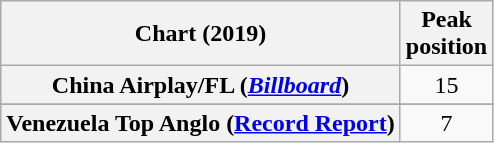<table class="wikitable sortable plainrowheaders" style="text-align:center">
<tr>
<th scope="col">Chart (2019)</th>
<th scope="col">Peak<br>position</th>
</tr>
<tr>
<th scope="row">China Airplay/FL (<em><a href='#'>Billboard</a></em>)</th>
<td>15</td>
</tr>
<tr>
</tr>
<tr>
</tr>
<tr>
</tr>
<tr>
<th scope="row">Venezuela Top Anglo (<a href='#'>Record Report</a>)</th>
<td>7</td>
</tr>
</table>
